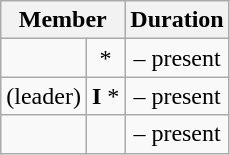<table class="wikitable sortable" style="text-align:center;">
<tr>
<th colspan="2">Member</th>
<th>Duration</th>
</tr>
<tr>
<td></td>
<td>*</td>
<td> – present</td>
</tr>
<tr>
<td> (leader)</td>
<td><strong>I</strong> *</td>
<td> – present</td>
</tr>
<tr>
<td></td>
<td></td>
<td> – present</td>
</tr>
</table>
